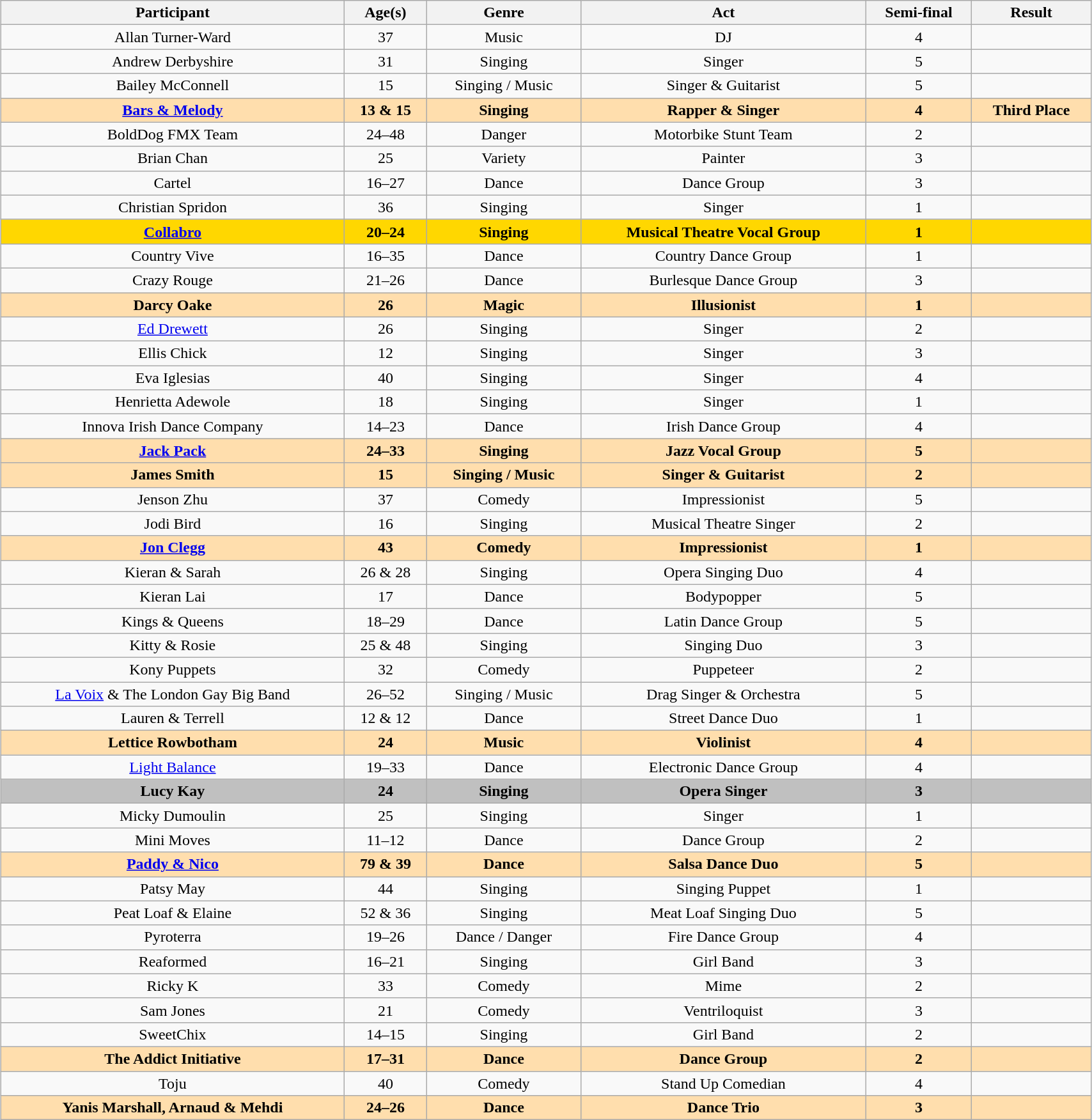<table class="wikitable sortable" style="margin-left: auto; margin-right: auto; border: none; width:90%; text-align:center;">
<tr>
<th>Participant</th>
<th class="unsortable">Age(s) </th>
<th>Genre</th>
<th class="unsortable">Act</th>
<th>Semi-final</th>
<th>Result</th>
</tr>
<tr>
<td>Allan Turner-Ward</td>
<td>37</td>
<td>Music</td>
<td>DJ</td>
<td>4</td>
<td></td>
</tr>
<tr>
<td>Andrew Derbyshire</td>
<td>31</td>
<td>Singing</td>
<td>Singer</td>
<td>5</td>
<td></td>
</tr>
<tr>
<td>Bailey McConnell</td>
<td>15</td>
<td>Singing / Music</td>
<td>Singer & Guitarist</td>
<td>5</td>
<td></td>
</tr>
<tr bgcolor=NavajoWhite>
<td><strong><a href='#'>Bars & Melody</a></strong> </td>
<td><strong>13 & 15</strong></td>
<td><strong>Singing</strong></td>
<td><strong>Rapper & Singer</strong></td>
<td><strong>4</strong></td>
<td><strong>Third Place</strong></td>
</tr>
<tr>
<td>BoldDog FMX Team</td>
<td>24–48</td>
<td>Danger</td>
<td>Motorbike Stunt Team</td>
<td>2</td>
<td></td>
</tr>
<tr>
<td>Brian Chan</td>
<td>25</td>
<td>Variety</td>
<td>Painter</td>
<td>3</td>
<td></td>
</tr>
<tr>
<td>Cartel</td>
<td>16–27</td>
<td>Dance</td>
<td>Dance Group</td>
<td>3</td>
<td></td>
</tr>
<tr>
<td>Christian Spridon </td>
<td>36</td>
<td>Singing</td>
<td>Singer</td>
<td>1</td>
<td></td>
</tr>
<tr bgcolor=gold>
<td><strong><a href='#'>Collabro</a></strong></td>
<td><strong>20–24</strong></td>
<td><strong>Singing</strong></td>
<td><strong>Musical Theatre Vocal Group</strong></td>
<td><strong>1</strong></td>
<td><strong></strong></td>
</tr>
<tr>
<td>Country Vive</td>
<td>16–35</td>
<td>Dance</td>
<td>Country Dance Group</td>
<td>1</td>
<td></td>
</tr>
<tr>
<td>Crazy Rouge</td>
<td>21–26</td>
<td>Dance</td>
<td>Burlesque Dance Group</td>
<td>3</td>
<td></td>
</tr>
<tr bgcolor=NavajoWhite>
<td><strong>Darcy Oake</strong></td>
<td><strong>26</strong></td>
<td><strong>Magic</strong></td>
<td><strong>Illusionist</strong></td>
<td><strong>1</strong></td>
<td><strong></strong></td>
</tr>
<tr>
<td><a href='#'>Ed Drewett</a></td>
<td>26</td>
<td>Singing</td>
<td>Singer</td>
<td>2</td>
<td></td>
</tr>
<tr>
<td>Ellis Chick</td>
<td>12</td>
<td>Singing</td>
<td>Singer</td>
<td>3</td>
<td></td>
</tr>
<tr>
<td>Eva Iglesias</td>
<td>40</td>
<td>Singing</td>
<td>Singer</td>
<td>4</td>
<td></td>
</tr>
<tr>
<td>Henrietta Adewole</td>
<td>18</td>
<td>Singing</td>
<td>Singer</td>
<td>1</td>
<td></td>
</tr>
<tr>
<td>Innova Irish Dance Company</td>
<td>14–23</td>
<td>Dance</td>
<td>Irish Dance Group</td>
<td>4</td>
<td></td>
</tr>
<tr bgcolor=NavajoWhite>
<td><strong><a href='#'>Jack Pack</a></strong></td>
<td><strong>24–33</strong></td>
<td><strong>Singing</strong></td>
<td><strong>Jazz Vocal Group</strong></td>
<td><strong>5</strong></td>
<td><strong></strong></td>
</tr>
<tr bgcolor=NavajoWhite>
<td><strong>James Smith</strong></td>
<td><strong>15</strong></td>
<td><strong>Singing / Music</strong></td>
<td><strong>Singer & Guitarist</strong></td>
<td><strong>2</strong></td>
<td><strong></strong></td>
</tr>
<tr>
<td>Jenson Zhu</td>
<td>37</td>
<td>Comedy</td>
<td>Impressionist</td>
<td>5</td>
<td></td>
</tr>
<tr>
<td>Jodi Bird</td>
<td>16</td>
<td>Singing</td>
<td>Musical Theatre Singer</td>
<td>2</td>
<td></td>
</tr>
<tr bgcolor=NavajoWhite>
<td><strong><a href='#'>Jon Clegg</a></strong> </td>
<td><strong>43</strong></td>
<td><strong>Comedy</strong></td>
<td><strong>Impressionist</strong></td>
<td><strong>1</strong></td>
<td><strong></strong></td>
</tr>
<tr>
<td>Kieran & Sarah</td>
<td>26 & 28</td>
<td>Singing</td>
<td>Opera Singing Duo</td>
<td>4</td>
<td></td>
</tr>
<tr>
<td>Kieran Lai</td>
<td>17</td>
<td>Dance</td>
<td>Bodypopper</td>
<td>5</td>
<td></td>
</tr>
<tr>
<td>Kings & Queens</td>
<td>18–29</td>
<td>Dance</td>
<td>Latin Dance Group</td>
<td>5</td>
<td></td>
</tr>
<tr>
<td>Kitty & Rosie</td>
<td>25 & 48</td>
<td>Singing</td>
<td>Singing Duo</td>
<td>3</td>
<td></td>
</tr>
<tr>
<td>Kony Puppets</td>
<td>32</td>
<td>Comedy</td>
<td>Puppeteer</td>
<td>2</td>
<td></td>
</tr>
<tr>
<td><a href='#'>La Voix</a> & The London Gay Big Band</td>
<td>26–52</td>
<td>Singing / Music</td>
<td>Drag Singer & Orchestra</td>
<td>5</td>
<td></td>
</tr>
<tr>
<td>Lauren & Terrell</td>
<td>12 & 12</td>
<td>Dance</td>
<td>Street Dance Duo</td>
<td>1</td>
<td></td>
</tr>
<tr bgcolor=NavajoWhite>
<td><strong>Lettice Rowbotham</strong></td>
<td><strong>24</strong></td>
<td><strong>Music</strong></td>
<td><strong>Violinist</strong></td>
<td><strong>4</strong></td>
<td><strong></strong></td>
</tr>
<tr>
<td><a href='#'>Light Balance</a></td>
<td>19–33</td>
<td>Dance</td>
<td>Electronic Dance Group</td>
<td>4</td>
<td></td>
</tr>
<tr bgcolor=silver>
<td><strong>Lucy Kay</strong></td>
<td><strong>24</strong></td>
<td><strong>Singing</strong></td>
<td><strong>Opera Singer</strong></td>
<td><strong>3</strong></td>
<td><strong></strong></td>
</tr>
<tr>
<td>Micky Dumoulin</td>
<td>25</td>
<td>Singing</td>
<td>Singer</td>
<td>1</td>
<td></td>
</tr>
<tr>
<td>Mini Moves</td>
<td>11–12</td>
<td>Dance</td>
<td>Dance Group</td>
<td>2</td>
<td></td>
</tr>
<tr bgcolor=NavajoWhite>
<td><strong><a href='#'>Paddy & Nico</a></strong> </td>
<td><strong>79 & 39</strong></td>
<td><strong>Dance</strong></td>
<td><strong>Salsa Dance Duo</strong></td>
<td><strong>5</strong></td>
<td><strong></strong></td>
</tr>
<tr>
<td>Patsy May </td>
<td>44</td>
<td>Singing</td>
<td>Singing Puppet</td>
<td>1</td>
<td></td>
</tr>
<tr>
<td>Peat Loaf & Elaine</td>
<td>52 & 36</td>
<td>Singing</td>
<td>Meat Loaf Singing Duo</td>
<td>5</td>
<td></td>
</tr>
<tr>
<td>Pyroterra</td>
<td>19–26</td>
<td>Dance / Danger</td>
<td>Fire Dance Group</td>
<td>4</td>
<td></td>
</tr>
<tr>
<td>Reaformed </td>
<td>16–21</td>
<td>Singing</td>
<td>Girl Band</td>
<td>3</td>
<td></td>
</tr>
<tr>
<td>Ricky K</td>
<td>33</td>
<td>Comedy</td>
<td>Mime</td>
<td>2</td>
<td></td>
</tr>
<tr>
<td>Sam Jones</td>
<td>21</td>
<td>Comedy</td>
<td>Ventriloquist</td>
<td>3</td>
<td></td>
</tr>
<tr>
<td>SweetChix</td>
<td>14–15</td>
<td>Singing</td>
<td>Girl Band</td>
<td>2</td>
<td></td>
</tr>
<tr bgcolor=NavajoWhite>
<td><strong>The Addict Initiative</strong></td>
<td><strong>17–31</strong></td>
<td><strong>Dance</strong></td>
<td><strong>Dance Group</strong></td>
<td><strong>2</strong></td>
<td><strong></strong></td>
</tr>
<tr>
<td>Toju </td>
<td>40</td>
<td>Comedy</td>
<td>Stand Up Comedian</td>
<td>4</td>
<td></td>
</tr>
<tr bgcolor=NavajoWhite>
<td><strong>Yanis Marshall, Arnaud & Mehdi</strong></td>
<td><strong>24–26</strong></td>
<td><strong>Dance</strong></td>
<td><strong>Dance Trio</strong></td>
<td><strong>3</strong></td>
<td><strong></strong></td>
</tr>
</table>
